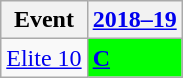<table class="wikitable" border="1">
<tr>
<th>Event</th>
<th><a href='#'>2018–19</a></th>
</tr>
<tr>
<td><a href='#'>Elite 10</a></td>
<td style="background:#0f0;"><strong><a href='#'>C</a></strong></td>
</tr>
</table>
